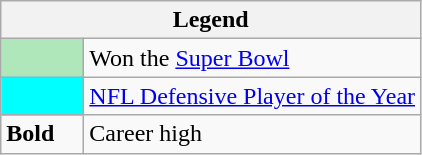<table class="wikitable mw-collapsible mw-collapsed">
<tr>
<th colspan="2">Legend</th>
</tr>
<tr>
<td style="background:#afe6ba; width:3em;"></td>
<td>Won the <a href='#'>Super Bowl</a></td>
</tr>
<tr>
<td style="background:#00FFFF; width:3em"></td>
<td><a href='#'>NFL Defensive Player of the Year</a></td>
</tr>
<tr>
<td><strong>Bold</strong></td>
<td>Career high</td>
</tr>
</table>
